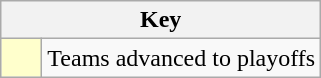<table class="wikitable" style="text-align: center;">
<tr>
<th colspan=2>Key</th>
</tr>
<tr>
<td style="background:#ffffcc; width:20px;"></td>
<td align=left>Teams advanced to playoffs</td>
</tr>
</table>
